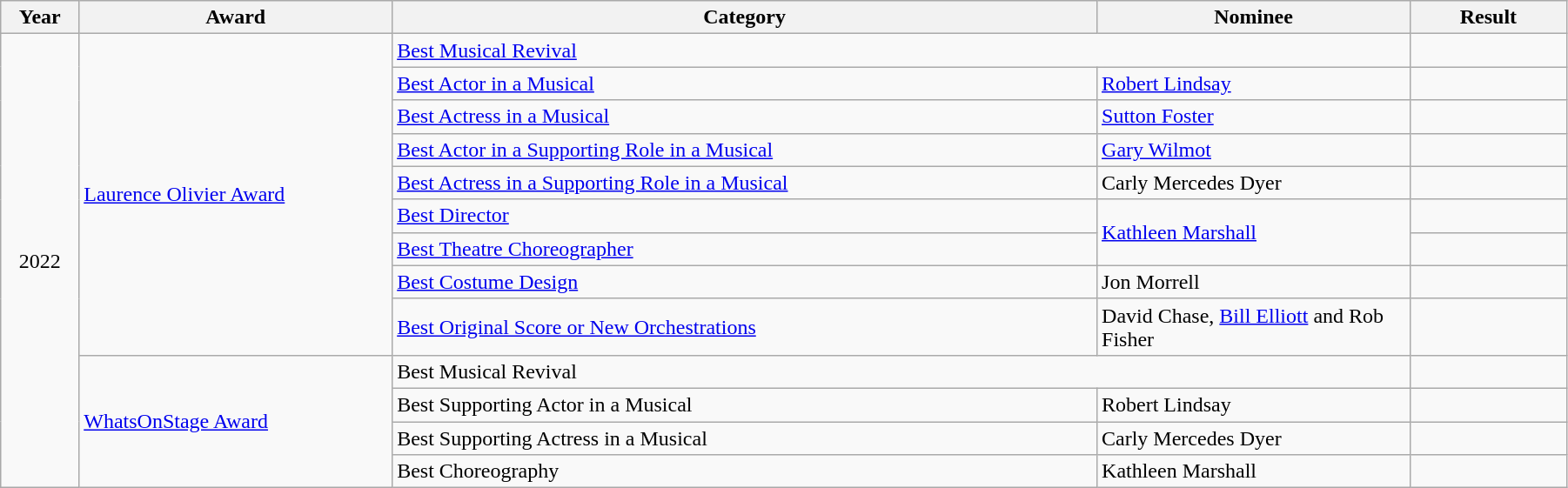<table class="wikitable" width="95%">
<tr>
<th width="5%">Year</th>
<th width="20%">Award</th>
<th width="45%">Category</th>
<th width="20%">Nominee</th>
<th width="10%">Result</th>
</tr>
<tr>
<td rowspan="13" align=center>2022</td>
<td rowspan="9"><a href='#'>Laurence Olivier Award</a></td>
<td colspan="2"><a href='#'>Best Musical Revival</a></td>
<td></td>
</tr>
<tr>
<td><a href='#'>Best Actor in a Musical</a></td>
<td><a href='#'>Robert Lindsay</a></td>
<td></td>
</tr>
<tr>
<td><a href='#'>Best Actress in a Musical</a></td>
<td><a href='#'>Sutton Foster</a></td>
<td></td>
</tr>
<tr>
<td><a href='#'>Best Actor in a Supporting Role in a Musical</a></td>
<td><a href='#'>Gary Wilmot</a></td>
<td></td>
</tr>
<tr>
<td><a href='#'>Best Actress in a Supporting Role in a Musical</a></td>
<td>Carly Mercedes Dyer</td>
<td></td>
</tr>
<tr>
<td><a href='#'>Best Director</a></td>
<td rowspan=2><a href='#'>Kathleen Marshall</a></td>
<td></td>
</tr>
<tr>
<td><a href='#'>Best Theatre Choreographer</a></td>
<td></td>
</tr>
<tr>
<td><a href='#'>Best Costume Design</a></td>
<td>Jon Morrell</td>
<td></td>
</tr>
<tr>
<td><a href='#'>Best Original Score or New Orchestrations</a></td>
<td>David Chase, <a href='#'>Bill Elliott</a> and Rob Fisher</td>
<td></td>
</tr>
<tr>
<td rowspan="4"><a href='#'>WhatsOnStage Award</a></td>
<td colspan="2">Best Musical Revival</td>
<td></td>
</tr>
<tr>
<td>Best Supporting Actor in a Musical</td>
<td>Robert Lindsay</td>
<td></td>
</tr>
<tr>
<td>Best Supporting Actress in a Musical</td>
<td>Carly Mercedes Dyer</td>
<td></td>
</tr>
<tr>
<td>Best Choreography</td>
<td>Kathleen Marshall</td>
<td></td>
</tr>
</table>
